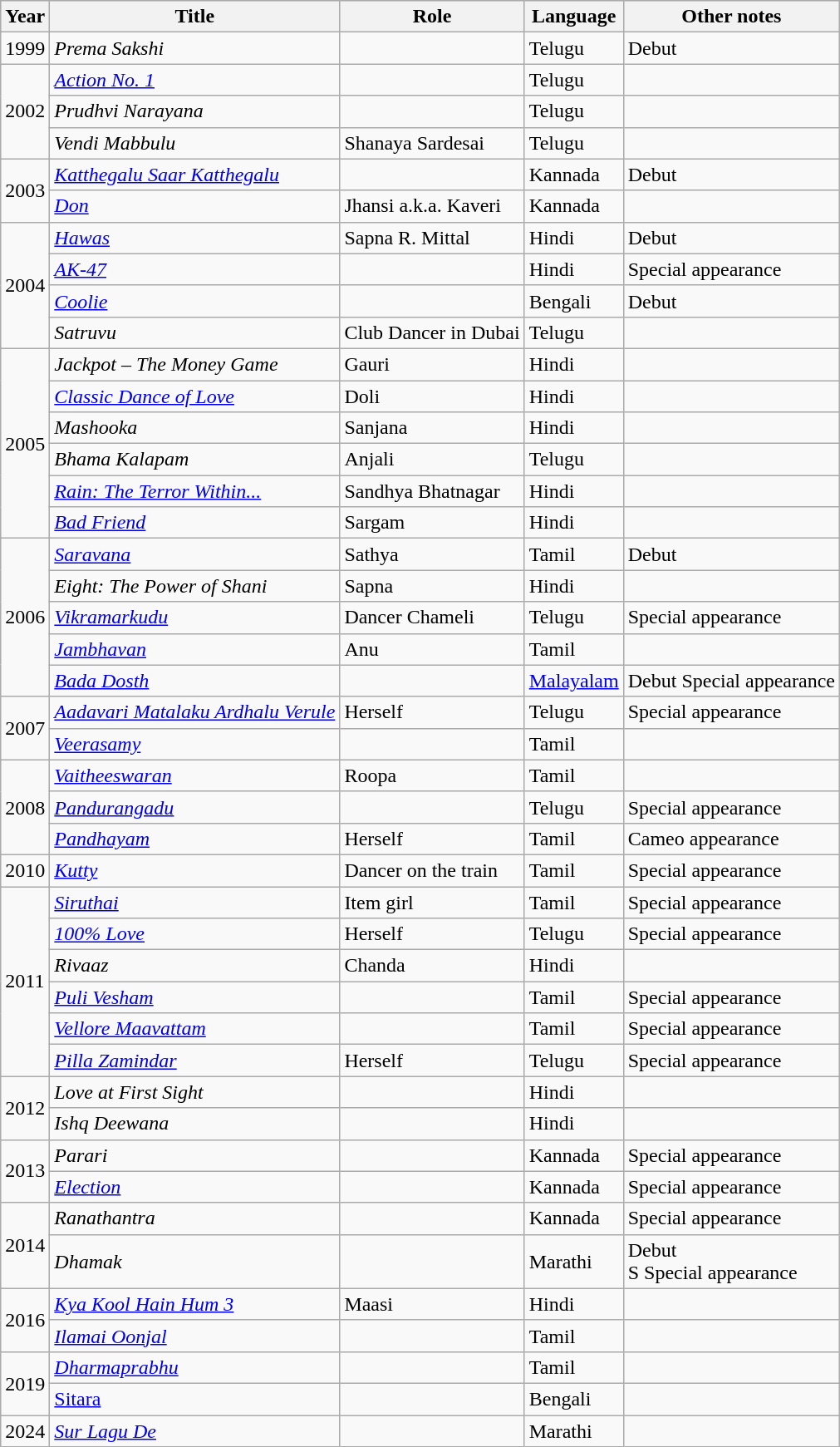<table class="wikitable">
<tr style="background:#d1e4fd;">
<th>Year</th>
<th>Title</th>
<th>Role</th>
<th>Language</th>
<th>Other notes</th>
</tr>
<tr>
<td>1999</td>
<td><em>Prema Sakshi</em></td>
<td></td>
<td>Telugu</td>
<td>Debut</td>
</tr>
<tr>
<td rowspan="3">2002</td>
<td><em><a href='#'>Action No. 1</a></em></td>
<td></td>
<td>Telugu</td>
<td></td>
</tr>
<tr>
<td><em>Prudhvi Narayana</em></td>
<td></td>
<td>Telugu</td>
<td></td>
</tr>
<tr>
<td><em>Vendi Mabbulu</em></td>
<td>Shanaya Sardesai</td>
<td>Telugu</td>
<td></td>
</tr>
<tr>
<td rowspan="2">2003</td>
<td><em><a href='#'>Katthegalu Saar Katthegalu</a></em></td>
<td></td>
<td>Kannada</td>
<td>Debut</td>
</tr>
<tr>
<td><em><a href='#'>Don</a></em></td>
<td>Jhansi a.k.a. Kaveri</td>
<td>Kannada</td>
<td></td>
</tr>
<tr>
<td rowspan="4">2004</td>
<td><em><a href='#'>Hawas</a></em></td>
<td>Sapna R. Mittal</td>
<td>Hindi</td>
<td>Debut</td>
</tr>
<tr>
<td><em><a href='#'>AK-47</a></em></td>
<td></td>
<td>Hindi</td>
<td>Special appearance</td>
</tr>
<tr>
<td><em><a href='#'>Coolie</a></em></td>
<td></td>
<td>Bengali</td>
<td>Debut</td>
</tr>
<tr>
<td><em>Satruvu</em></td>
<td>Club Dancer in Dubai</td>
<td>Telugu</td>
<td></td>
</tr>
<tr>
<td rowspan="6">2005</td>
<td><em>Jackpot – The Money Game</em></td>
<td>Gauri</td>
<td>Hindi</td>
<td></td>
</tr>
<tr>
<td><em><a href='#'>Classic Dance of Love</a></em></td>
<td>Doli</td>
<td>Hindi</td>
<td></td>
</tr>
<tr>
<td><em>Mashooka</em></td>
<td>Sanjana</td>
<td>Hindi</td>
<td></td>
</tr>
<tr>
<td><em>Bhama Kalapam</em></td>
<td>Anjali</td>
<td>Telugu</td>
<td></td>
</tr>
<tr>
<td><em><a href='#'>Rain: The Terror Within...</a></em></td>
<td>Sandhya Bhatnagar</td>
<td>Hindi</td>
<td></td>
</tr>
<tr>
<td><em><a href='#'>Bad Friend</a></em></td>
<td>Sargam</td>
<td>Hindi</td>
<td></td>
</tr>
<tr>
<td rowspan="5">2006</td>
<td><em><a href='#'>Saravana</a></em></td>
<td>Sathya</td>
<td>Tamil</td>
<td>Debut</td>
</tr>
<tr>
<td><em>Eight: The Power of Shani</em></td>
<td>Sapna</td>
<td>Hindi</td>
<td></td>
</tr>
<tr>
<td><em><a href='#'>Vikramarkudu</a></em></td>
<td>Dancer Chameli</td>
<td>Telugu</td>
<td>Special appearance</td>
</tr>
<tr>
<td><em><a href='#'>Jambhavan</a></em></td>
<td>Anu</td>
<td>Tamil</td>
<td></td>
</tr>
<tr>
<td><em><a href='#'>Bada Dosth</a></em></td>
<td></td>
<td><a href='#'>Malayalam</a></td>
<td>Debut Special appearance</td>
</tr>
<tr>
<td rowspan="2">2007</td>
<td><em><a href='#'>Aadavari Matalaku Ardhalu Verule</a></em></td>
<td>Herself</td>
<td>Telugu</td>
<td>Special appearance</td>
</tr>
<tr>
<td><em><a href='#'>Veerasamy</a></em></td>
<td></td>
<td>Tamil</td>
<td></td>
</tr>
<tr>
<td rowspan="3">2008</td>
<td><em><a href='#'>Vaitheeswaran</a></em></td>
<td>Roopa</td>
<td>Tamil</td>
<td></td>
</tr>
<tr>
<td><em><a href='#'>Pandurangadu</a></em></td>
<td></td>
<td>Telugu</td>
<td>Special appearance</td>
</tr>
<tr>
<td><em><a href='#'>Pandhayam</a></em></td>
<td>Herself</td>
<td>Tamil</td>
<td>Cameo appearance</td>
</tr>
<tr>
<td>2010</td>
<td><em><a href='#'>Kutty</a></em></td>
<td>Dancer on the train</td>
<td>Tamil</td>
<td>Special appearance</td>
</tr>
<tr>
<td rowspan="6">2011</td>
<td><em><a href='#'>Siruthai</a></em></td>
<td>Item girl</td>
<td>Tamil</td>
<td>Special appearance</td>
</tr>
<tr>
<td><em><a href='#'>100% Love</a></em></td>
<td>Herself</td>
<td>Telugu</td>
<td>Special appearance</td>
</tr>
<tr>
<td><em>Rivaaz</em></td>
<td>Chanda</td>
<td>Hindi</td>
<td></td>
</tr>
<tr>
<td><em><a href='#'>Puli Vesham</a></em></td>
<td></td>
<td>Tamil</td>
<td>Special appearance</td>
</tr>
<tr>
<td><em><a href='#'>Vellore Maavattam</a></em></td>
<td></td>
<td>Tamil</td>
<td>Special appearance</td>
</tr>
<tr>
<td><em><a href='#'>Pilla Zamindar</a></em></td>
<td>Herself</td>
<td>Telugu</td>
<td>Special appearance</td>
</tr>
<tr>
<td rowspan="2">2012</td>
<td><em>Love at First Sight</em></td>
<td></td>
<td>Hindi</td>
<td></td>
</tr>
<tr>
<td><em>Ishq Deewana</em></td>
<td></td>
<td>Hindi</td>
<td></td>
</tr>
<tr>
<td rowspan="2">2013</td>
<td><em>Parari</em></td>
<td></td>
<td>Kannada</td>
<td>Special appearance</td>
</tr>
<tr>
<td><em><a href='#'>Election</a></em></td>
<td></td>
<td>Kannada</td>
<td>Special appearance</td>
</tr>
<tr>
<td rowspan="2">2014</td>
<td><em>Ranathantra</em></td>
<td></td>
<td>Kannada</td>
<td>Special appearance</td>
</tr>
<tr>
<td><em>Dhamak</em></td>
<td></td>
<td>Marathi</td>
<td>Debut<br>S
Special appearance</td>
</tr>
<tr>
<td rowspan="2">2016</td>
<td><em><a href='#'>Kya Kool Hain Hum 3</a></em></td>
<td>Maasi</td>
<td>Hindi</td>
<td></td>
</tr>
<tr>
<td><em><a href='#'>Ilamai Oonjal</a></em></td>
<td></td>
<td>Tamil</td>
<td></td>
</tr>
<tr>
<td rowspan="2">2019</td>
<td><em><a href='#'>Dharmaprabhu</a></em></td>
<td></td>
<td>Tamil</td>
<td></td>
</tr>
<tr>
<td><a href='#'>Sitara</a></td>
<td></td>
<td>Bengali</td>
<td></td>
</tr>
<tr>
<td>2024</td>
<td><em><a href='#'>Sur Lagu De</a></em></td>
<td></td>
<td>Marathi</td>
<td></td>
</tr>
</table>
